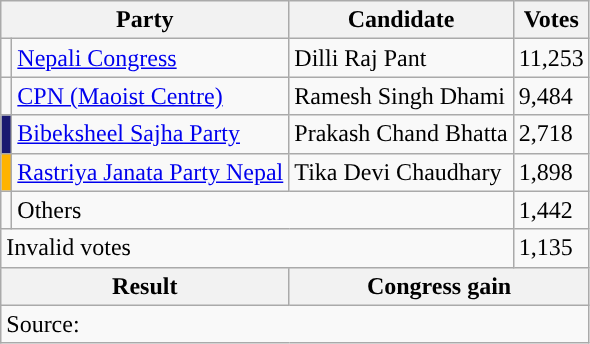<table class="wikitable">
<tr>
<th colspan="2">Party</th>
<th>Candidate</th>
<th>Votes</th>
</tr>
<tr>
<td style="background-color:"></td>
<td><a href='#'>Nepali Congress</a></td>
<td>Dilli Raj Pant</td>
<td>11,253</td>
</tr>
<tr>
<td style="background-color:"></td>
<td><a href='#'>CPN (Maoist Centre)</a></td>
<td>Ramesh Singh Dhami</td>
<td>9,484</td>
</tr>
<tr>
<td style="background-color:midnightblue"></td>
<td><a href='#'>Bibeksheel Sajha Party</a></td>
<td>Prakash Chand Bhatta</td>
<td>2,718</td>
</tr>
<tr>
<td style="background-color:#ffb300"></td>
<td><a href='#'>Rastriya Janata Party Nepal</a></td>
<td>Tika Devi Chaudhary</td>
<td>1,898</td>
</tr>
<tr>
<td></td>
<td colspan="2">Others</td>
<td>1,442</td>
</tr>
<tr>
<td colspan="3">Invalid votes</td>
<td>1,135</td>
</tr>
<tr>
<th colspan="2">Result</th>
<th colspan="2">Congress gain</th>
</tr>
<tr>
<td colspan="4">Source: </td>
</tr>
</table>
